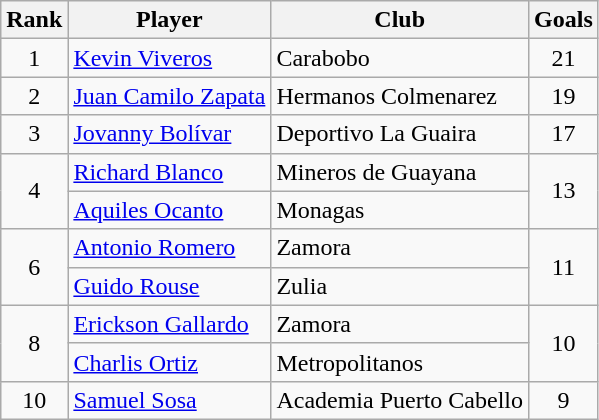<table class="wikitable" style="text-align:center">
<tr>
<th>Rank</th>
<th>Player</th>
<th>Club</th>
<th>Goals</th>
</tr>
<tr>
<td>1</td>
<td align="left"> <a href='#'>Kevin Viveros</a></td>
<td align="left">Carabobo</td>
<td>21</td>
</tr>
<tr>
<td>2</td>
<td align="left"> <a href='#'>Juan Camilo Zapata</a></td>
<td align="left">Hermanos Colmenarez</td>
<td>19</td>
</tr>
<tr>
<td>3</td>
<td align="left"> <a href='#'>Jovanny Bolívar</a></td>
<td align="left">Deportivo La Guaira</td>
<td>17</td>
</tr>
<tr>
<td rowspan="2">4</td>
<td align="left"> <a href='#'>Richard Blanco</a></td>
<td align="left">Mineros de Guayana</td>
<td rowspan="2">13</td>
</tr>
<tr>
<td align="left"> <a href='#'>Aquiles Ocanto</a></td>
<td align="left">Monagas</td>
</tr>
<tr>
<td rowspan="2">6</td>
<td align="left"> <a href='#'>Antonio Romero</a></td>
<td align="left">Zamora</td>
<td rowspan="2">11</td>
</tr>
<tr>
<td align="left"> <a href='#'>Guido Rouse</a></td>
<td align="left">Zulia</td>
</tr>
<tr>
<td rowspan="2">8</td>
<td align="left"> <a href='#'>Erickson Gallardo</a></td>
<td align="left">Zamora</td>
<td rowspan="2">10</td>
</tr>
<tr>
<td align="left"> <a href='#'>Charlis Ortiz</a></td>
<td align="left">Metropolitanos</td>
</tr>
<tr>
<td>10</td>
<td align="left"> <a href='#'>Samuel Sosa</a></td>
<td align="left">Academia Puerto Cabello</td>
<td>9</td>
</tr>
</table>
